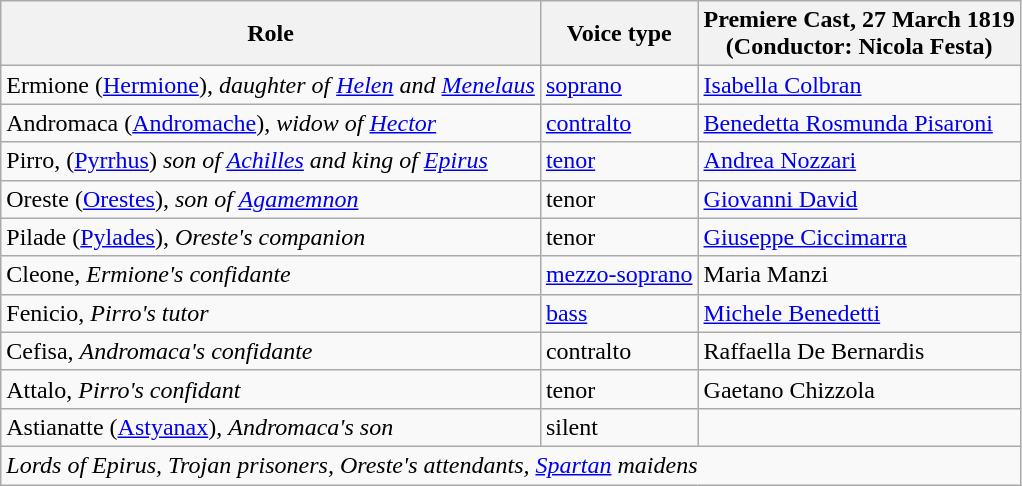<table class="wikitable">
<tr>
<th>Role</th>
<th>Voice type</th>
<th>Premiere Cast, 27 March 1819<br>(Conductor: Nicola Festa)</th>
</tr>
<tr>
<td>Ermione (<a href='#'>Hermione</a>), <em>daughter of <a href='#'>Helen</a> and <a href='#'>Menelaus</a></em></td>
<td><a href='#'>soprano</a></td>
<td><a href='#'>Isabella Colbran</a></td>
</tr>
<tr>
<td>Andromaca (<a href='#'>Andromache</a>), <em>widow of <a href='#'>Hector</a></em></td>
<td><a href='#'>contralto</a></td>
<td><a href='#'>Benedetta Rosmunda Pisaroni</a></td>
</tr>
<tr>
<td>Pirro, (<a href='#'>Pyrrhus</a>) <em>son of <a href='#'>Achilles</a> and king of <a href='#'>Epirus</a></em></td>
<td><a href='#'>tenor</a></td>
<td><a href='#'>Andrea Nozzari</a></td>
</tr>
<tr>
<td>Oreste (<a href='#'>Orestes</a>), <em>son of <a href='#'>Agamemnon</a></em></td>
<td>tenor</td>
<td><a href='#'>Giovanni David</a></td>
</tr>
<tr>
<td>Pilade (<a href='#'>Pylades</a>), <em>Oreste's companion</em></td>
<td>tenor</td>
<td><a href='#'>Giuseppe Ciccimarra</a></td>
</tr>
<tr>
<td>Cleone, <em>Ermione's confidante</em></td>
<td><a href='#'>mezzo-soprano</a></td>
<td>Maria Manzi</td>
</tr>
<tr>
<td>Fenicio, <em>Pirro's tutor</em></td>
<td><a href='#'>bass</a></td>
<td><a href='#'>Michele Benedetti</a></td>
</tr>
<tr>
<td>Cefisa, <em>Andromaca's confidante</em></td>
<td>contralto</td>
<td>Raffaella De Bernardis</td>
</tr>
<tr>
<td>Attalo, <em>Pirro's confidant</em></td>
<td>tenor</td>
<td>Gaetano Chizzola</td>
</tr>
<tr>
<td>Astianatte (<a href='#'>Astyanax</a>), <em>Andromaca's son</em></td>
<td>silent</td>
<td></td>
</tr>
<tr>
<td colspan="3"><em>Lords of Epirus, Trojan prisoners, Oreste's attendants, <a href='#'>Spartan</a> maidens</em></td>
</tr>
</table>
